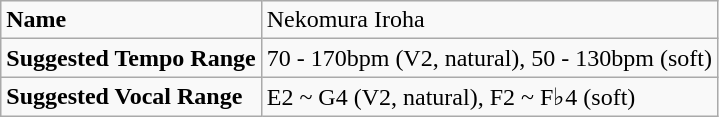<table class="wikitable">
<tr>
<td><strong>Name</strong></td>
<td>Nekomura Iroha</td>
</tr>
<tr>
<td><strong>Suggested Tempo Range</strong></td>
<td>70 - 170bpm (V2, natural), 50 - 130bpm (soft)</td>
</tr>
<tr>
<td><strong>Suggested Vocal Range</strong></td>
<td>E2 ~ G4 (V2, natural), F2 ~ F♭4 (soft)</td>
</tr>
</table>
